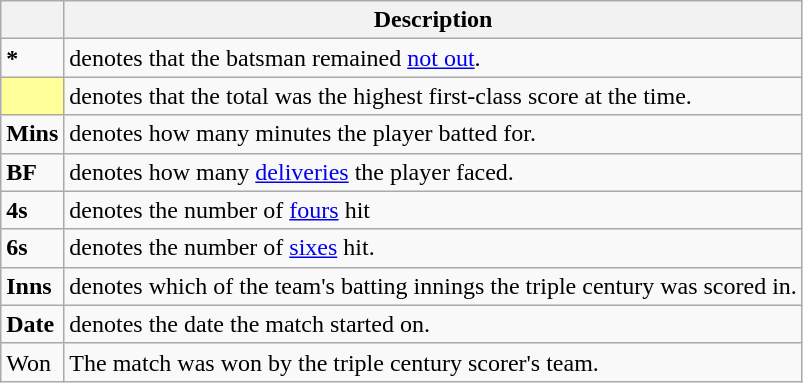<table class="wikitable">
<tr>
<th></th>
<th>Description</th>
</tr>
<tr>
<td><strong>*</strong></td>
<td>denotes that the batsman remained <a href='#'>not out</a>.</td>
</tr>
<tr>
<td bgcolor=#FFFF99></td>
<td>denotes that the total was the highest first-class score at the time.</td>
</tr>
<tr>
<td><strong>Mins</strong></td>
<td>denotes how many minutes the player batted for.</td>
</tr>
<tr>
<td><strong>BF</strong></td>
<td>denotes how many <a href='#'>deliveries</a> the player faced.</td>
</tr>
<tr>
<td><strong>4s</strong></td>
<td>denotes the number of <a href='#'>fours</a> hit</td>
</tr>
<tr>
<td><strong>6s</strong></td>
<td>denotes the number of <a href='#'>sixes</a> hit.</td>
</tr>
<tr>
<td><strong>Inns</strong></td>
<td>denotes which of the team's batting innings the triple century was scored in.</td>
</tr>
<tr>
<td><strong>Date</strong></td>
<td>denotes the date the match started on.</td>
</tr>
<tr>
<td>Won</td>
<td>The match was won by the triple century scorer's team.</td>
</tr>
</table>
